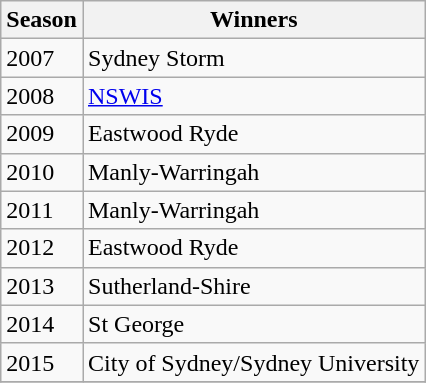<table class="wikitable collapsible">
<tr>
<th>Season</th>
<th>Winners</th>
</tr>
<tr>
<td>2007</td>
<td>Sydney Storm</td>
</tr>
<tr>
<td>2008</td>
<td><a href='#'>NSWIS</a></td>
</tr>
<tr>
<td>2009</td>
<td>Eastwood Ryde</td>
</tr>
<tr>
<td>2010</td>
<td>Manly-Warringah</td>
</tr>
<tr>
<td>2011</td>
<td>Manly-Warringah</td>
</tr>
<tr>
<td>2012</td>
<td>Eastwood Ryde</td>
</tr>
<tr>
<td>2013</td>
<td>Sutherland-Shire</td>
</tr>
<tr>
<td>2014</td>
<td>St George</td>
</tr>
<tr>
<td>2015</td>
<td>City of Sydney/Sydney University</td>
</tr>
<tr>
</tr>
</table>
